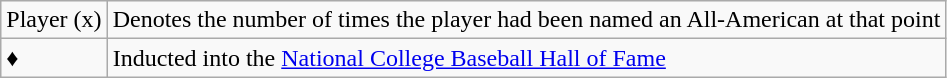<table class="wikitable">
<tr>
<td>Player (x)</td>
<td>Denotes the number of times the player had been named an All-American at that point</td>
</tr>
<tr>
<td>♦</td>
<td>Inducted into the <a href='#'>National College Baseball Hall of Fame</a></td>
</tr>
</table>
